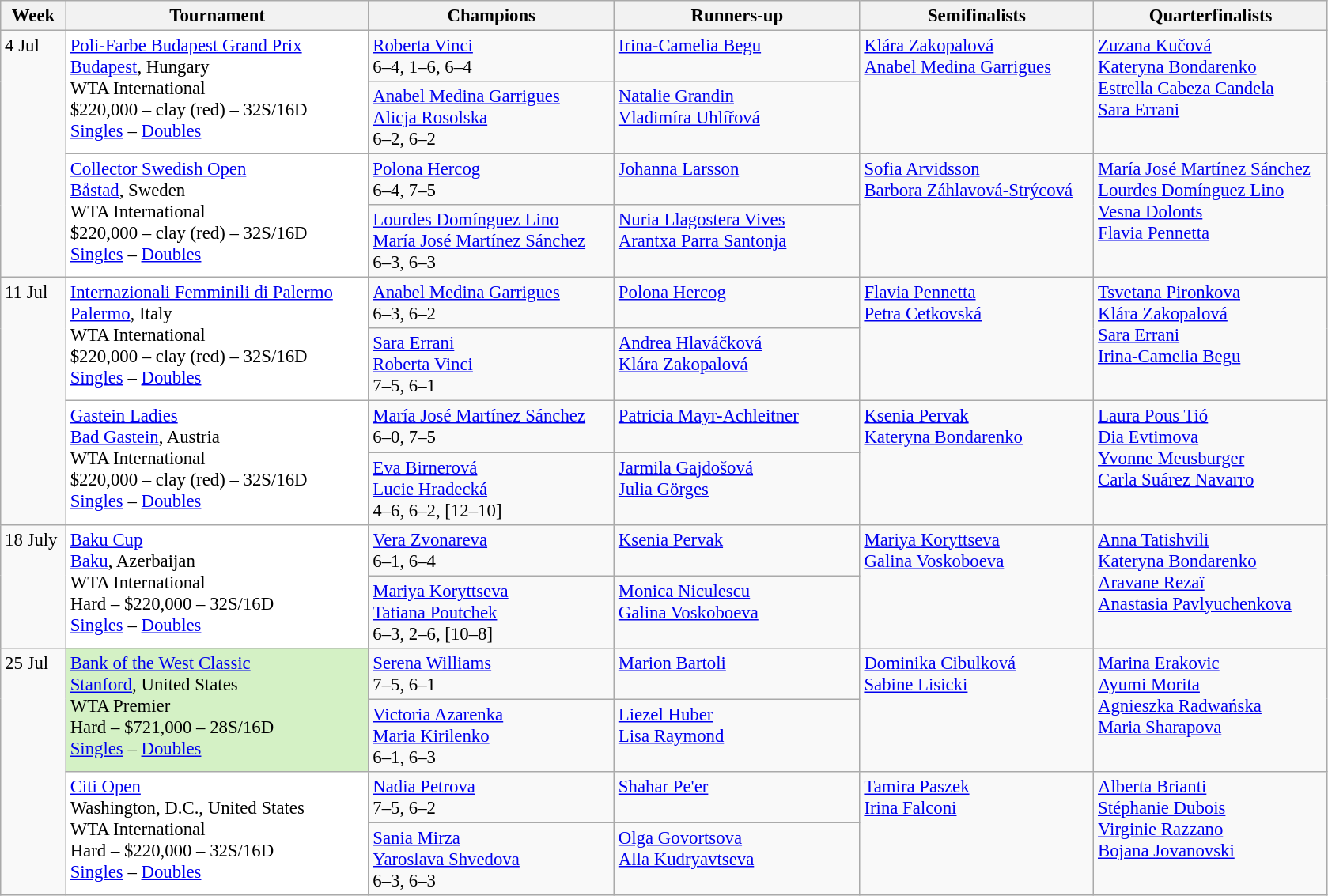<table class=wikitable style=font-size:95%>
<tr>
<th style="width:48px;">Week</th>
<th style="width:248px;">Tournament</th>
<th style="width:200px;">Champions</th>
<th style="width:200px;">Runners-up</th>
<th style="width:190px;">Semifinalists</th>
<th style="width:190px;">Quarterfinalists</th>
</tr>
<tr valign=top>
<td rowspan=4>4 Jul</td>
<td bgcolor=#ffffff rowspan=2><a href='#'>Poli-Farbe Budapest Grand Prix</a><br> <a href='#'>Budapest</a>, Hungary<br>WTA International <br>$220,000 – clay (red) – 32S/16D<br><a href='#'>Singles</a> – <a href='#'>Doubles</a></td>
<td> <a href='#'>Roberta Vinci</a> <br> 6–4, 1–6, 6–4</td>
<td> <a href='#'>Irina-Camelia Begu</a></td>
<td rowspan=2> <a href='#'>Klára Zakopalová</a> <br> <a href='#'>Anabel Medina Garrigues</a></td>
<td rowspan=2> <a href='#'>Zuzana Kučová</a> <br> <a href='#'>Kateryna Bondarenko</a><br> <a href='#'>Estrella Cabeza Candela</a> <br> <a href='#'>Sara Errani</a></td>
</tr>
<tr valign=top>
<td> <a href='#'>Anabel Medina Garrigues</a> <br>  <a href='#'>Alicja Rosolska</a> <br> 6–2, 6–2</td>
<td> <a href='#'>Natalie Grandin</a> <br>  <a href='#'>Vladimíra Uhlířová</a></td>
</tr>
<tr valign=top>
<td bgcolor=#ffffff rowspan=2><a href='#'>Collector Swedish Open</a><br> <a href='#'>Båstad</a>, Sweden<br>WTA International <br>$220,000 – clay (red) – 32S/16D<br><a href='#'>Singles</a> – <a href='#'>Doubles</a></td>
<td> <a href='#'>Polona Hercog</a> <br> 6–4, 7–5</td>
<td> <a href='#'>Johanna Larsson</a></td>
<td rowspan=2> <a href='#'>Sofia Arvidsson</a> <br>  <a href='#'>Barbora Záhlavová-Strýcová</a></td>
<td rowspan=2> <a href='#'>María José Martínez Sánchez</a> <br> <a href='#'>Lourdes Domínguez Lino</a><br> <a href='#'>Vesna Dolonts</a> <br>  <a href='#'>Flavia Pennetta</a></td>
</tr>
<tr valign=top>
<td> <a href='#'>Lourdes Domínguez Lino</a> <br>  <a href='#'>María José Martínez Sánchez</a> <br> 6–3, 6–3</td>
<td> <a href='#'>Nuria Llagostera Vives</a> <br>  <a href='#'>Arantxa Parra Santonja</a></td>
</tr>
<tr valign=top>
<td rowspan=4>11 Jul</td>
<td bgcolor=#ffffff rowspan=2><a href='#'>Internazionali Femminili di Palermo</a><br> <a href='#'>Palermo</a>, Italy<br>WTA International <br>$220,000 – clay (red) – 32S/16D<br><a href='#'>Singles</a> – <a href='#'>Doubles</a></td>
<td> <a href='#'>Anabel Medina Garrigues</a><br> 6–3, 6–2</td>
<td> <a href='#'>Polona Hercog</a></td>
<td rowspan=2> <a href='#'>Flavia Pennetta</a> <br>  <a href='#'>Petra Cetkovská</a></td>
<td rowspan=2> <a href='#'>Tsvetana Pironkova</a> <br>  <a href='#'>Klára Zakopalová</a> <br>  <a href='#'>Sara Errani</a> <br>   <a href='#'>Irina-Camelia Begu</a></td>
</tr>
<tr valign=top>
<td> <a href='#'>Sara Errani</a> <br>  <a href='#'>Roberta Vinci</a> <br> 7–5, 6–1</td>
<td> <a href='#'>Andrea Hlaváčková</a> <br>  <a href='#'>Klára Zakopalová</a></td>
</tr>
<tr valign=top>
<td bgcolor=#ffffff rowspan=2><a href='#'>Gastein Ladies</a><br> <a href='#'>Bad Gastein</a>, Austria<br>WTA International <br>$220,000 – clay (red) – 32S/16D<br><a href='#'>Singles</a> – <a href='#'>Doubles</a></td>
<td> <a href='#'>María José Martínez Sánchez</a> <br> 6–0, 7–5</td>
<td> <a href='#'>Patricia Mayr-Achleitner</a></td>
<td rowspan=2> <a href='#'>Ksenia Pervak</a>  <br>   <a href='#'>Kateryna Bondarenko</a></td>
<td rowspan=2> <a href='#'>Laura Pous Tió</a> <br> <a href='#'>Dia Evtimova</a> <br> <a href='#'>Yvonne Meusburger</a> <br>  <a href='#'>Carla Suárez Navarro</a></td>
</tr>
<tr valign=top>
<td> <a href='#'>Eva Birnerová</a> <br>  <a href='#'>Lucie Hradecká</a> <br> 4–6, 6–2, [12–10]</td>
<td> <a href='#'>Jarmila Gajdošová</a> <br>  <a href='#'>Julia Görges</a></td>
</tr>
<tr valign=top>
<td rowspan=2>18 July</td>
<td bgcolor=#ffffff rowspan=2><a href='#'>Baku Cup</a><br> <a href='#'>Baku</a>, Azerbaijan<br>WTA International <br>Hard – $220,000 – 32S/16D<br><a href='#'>Singles</a> – <a href='#'>Doubles</a></td>
<td> <a href='#'>Vera Zvonareva</a> <br> 6–1, 6–4</td>
<td> <a href='#'>Ksenia Pervak</a></td>
<td rowspan=2> <a href='#'>Mariya Koryttseva</a> <br>   <a href='#'>Galina Voskoboeva</a></td>
<td rowspan=2> <a href='#'>Anna Tatishvili</a> <br>  <a href='#'>Kateryna Bondarenko</a> <br>  <a href='#'>Aravane Rezaï</a> <br>  <a href='#'>Anastasia Pavlyuchenkova</a></td>
</tr>
<tr valign=top>
<td> <a href='#'>Mariya Koryttseva</a> <br>  <a href='#'>Tatiana Poutchek</a><br> 6–3, 2–6, [10–8]</td>
<td> <a href='#'>Monica Niculescu</a> <br>  <a href='#'>Galina Voskoboeva</a></td>
</tr>
<tr valign=top>
<td rowspan=4>25 Jul</td>
<td style="background:#d4f1c5;" rowspan=2><a href='#'>Bank of the West Classic</a><br> <a href='#'>Stanford</a>, United States<br>WTA Premier <br>Hard – $721,000 – 28S/16D<br><a href='#'>Singles</a> – <a href='#'>Doubles</a></td>
<td> <a href='#'>Serena Williams</a> <br> 7–5, 6–1</td>
<td> <a href='#'>Marion Bartoli</a></td>
<td rowspan=2> <a href='#'>Dominika Cibulková</a> <br>   <a href='#'>Sabine Lisicki</a></td>
<td rowspan=2> <a href='#'>Marina Erakovic</a> <br>  <a href='#'>Ayumi Morita</a> <br>  <a href='#'>Agnieszka Radwańska</a> <br>  <a href='#'>Maria Sharapova</a></td>
</tr>
<tr valign=top>
<td> <a href='#'>Victoria Azarenka</a> <br>  <a href='#'>Maria Kirilenko</a><br> 6–1, 6–3</td>
<td> <a href='#'>Liezel Huber</a> <br>  <a href='#'>Lisa Raymond</a></td>
</tr>
<tr valign=top>
<td bgcolor=#ffffff rowspan=2><a href='#'>Citi Open</a><br> Washington, D.C., United States<br>WTA International <br>Hard – $220,000 – 32S/16D<br><a href='#'>Singles</a> – <a href='#'>Doubles</a></td>
<td> <a href='#'>Nadia Petrova</a> <br> 7–5, 6–2</td>
<td> <a href='#'>Shahar Pe'er</a></td>
<td rowspan=2> <a href='#'>Tamira Paszek</a>  <br>  <a href='#'>Irina Falconi</a></td>
<td rowspan=2> <a href='#'>Alberta Brianti</a> <br>  <a href='#'>Stéphanie Dubois</a> <br> <a href='#'>Virginie Razzano</a>  <br>  <a href='#'>Bojana Jovanovski</a></td>
</tr>
<tr valign=top>
<td> <a href='#'>Sania Mirza</a> <br>  <a href='#'>Yaroslava Shvedova</a><br> 6–3, 6–3</td>
<td> <a href='#'>Olga Govortsova</a> <br>  <a href='#'>Alla Kudryavtseva</a></td>
</tr>
</table>
